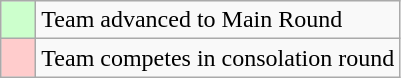<table class="wikitable">
<tr>
<td style="background:#cfc;">    </td>
<td>Team advanced to Main Round</td>
</tr>
<tr>
<td style="background:#fcc;">    </td>
<td>Team competes in consolation round</td>
</tr>
</table>
